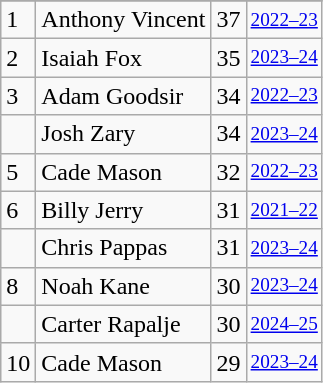<table class="wikitable">
<tr>
</tr>
<tr>
<td>1</td>
<td>Anthony Vincent</td>
<td>37</td>
<td style="font-size:80%;"><a href='#'>2022–23</a></td>
</tr>
<tr>
<td>2</td>
<td>Isaiah Fox</td>
<td>35</td>
<td style="font-size:80%;"><a href='#'>2023–24</a></td>
</tr>
<tr>
<td>3</td>
<td>Adam Goodsir</td>
<td>34</td>
<td style="font-size:80%;"><a href='#'>2022–23</a></td>
</tr>
<tr>
<td></td>
<td>Josh Zary</td>
<td>34</td>
<td style="font-size:80%;"><a href='#'>2023–24</a></td>
</tr>
<tr>
<td>5</td>
<td>Cade Mason</td>
<td>32</td>
<td style="font-size:80%;"><a href='#'>2022–23</a></td>
</tr>
<tr>
<td>6</td>
<td>Billy Jerry</td>
<td>31</td>
<td style="font-size:80%;"><a href='#'>2021–22</a></td>
</tr>
<tr>
<td></td>
<td>Chris Pappas</td>
<td>31</td>
<td style="font-size:80%;"><a href='#'>2023–24</a></td>
</tr>
<tr>
<td>8</td>
<td>Noah Kane</td>
<td>30</td>
<td style="font-size:80%;"><a href='#'>2023–24</a></td>
</tr>
<tr>
<td></td>
<td>Carter Rapalje</td>
<td>30</td>
<td style="font-size:80%;"><a href='#'>2024–25</a></td>
</tr>
<tr>
<td>10</td>
<td>Cade Mason</td>
<td>29</td>
<td style="font-size:80%;"><a href='#'>2023–24</a></td>
</tr>
</table>
